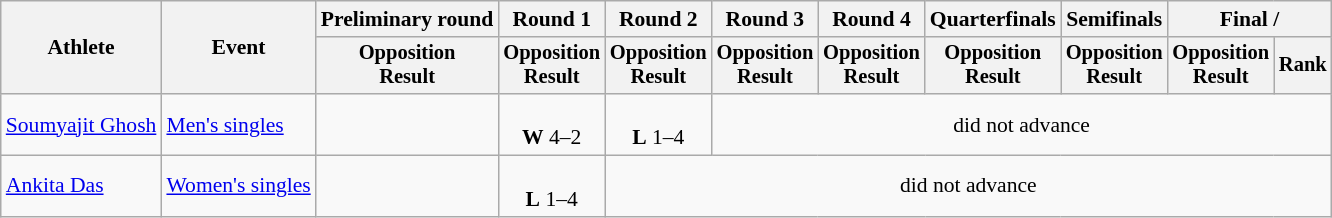<table class="wikitable" style="font-size:90%;">
<tr>
<th rowspan="2">Athlete</th>
<th rowspan="2">Event</th>
<th>Preliminary round</th>
<th>Round 1</th>
<th>Round 2</th>
<th>Round 3</th>
<th>Round 4</th>
<th>Quarterfinals</th>
<th>Semifinals</th>
<th colspan=2>Final / </th>
</tr>
<tr style="font-size:95%">
<th>Opposition<br>Result</th>
<th>Opposition<br>Result</th>
<th>Opposition<br>Result</th>
<th>Opposition<br>Result</th>
<th>Opposition<br>Result</th>
<th>Opposition<br>Result</th>
<th>Opposition<br>Result</th>
<th>Opposition<br>Result</th>
<th>Rank</th>
</tr>
<tr align=center>
<td align=left><a href='#'>Soumyajit Ghosh</a></td>
<td align=left><a href='#'>Men's singles</a></td>
<td></td>
<td><br><strong>W</strong> 4–2</td>
<td><br><strong>L</strong> 1–4</td>
<td colspan=6>did not advance</td>
</tr>
<tr align=center>
<td align=left><a href='#'>Ankita Das</a></td>
<td align=left><a href='#'>Women's singles</a></td>
<td></td>
<td><br><strong>L</strong> 1–4</td>
<td colspan=7>did not advance</td>
</tr>
</table>
